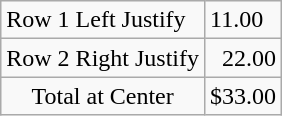<table class="wikitable">
<tr style="text-align: left;">
<td>Row 1 Left Justify</td>
<td>11.00</td>
</tr>
<tr style="text-align: right;">
<td> Row 2 Right Justify</td>
<td> 22.00<br></td>
</tr>
<tr style="text-align: center;">
<td>Total at Center</td>
<td>$33.00</td>
</tr>
</table>
